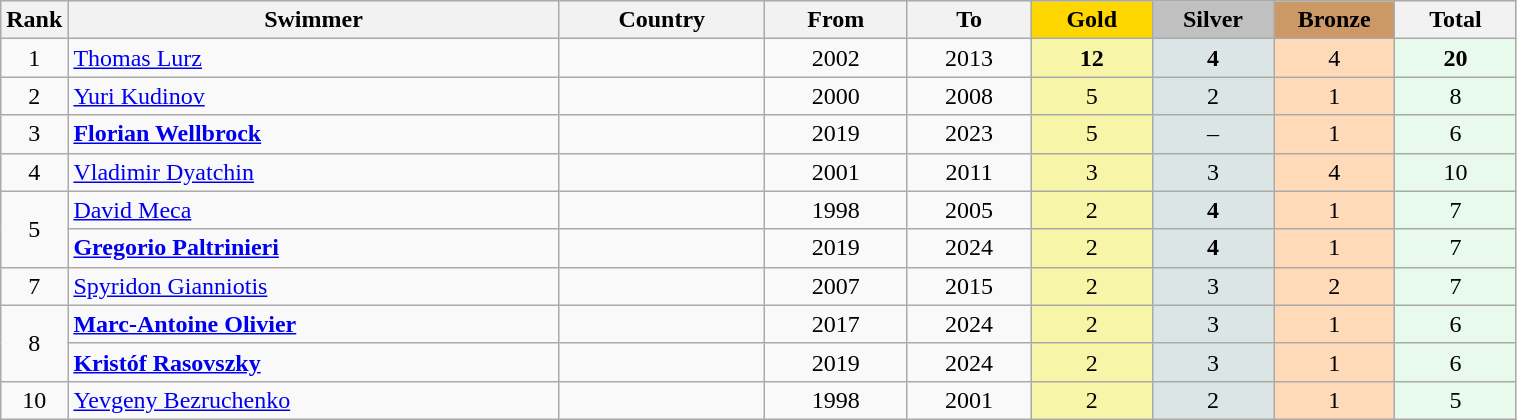<table class="wikitable plainrowheaders" width=80% style="text-align:center;">
<tr style="background-color:#EDEDED;">
<th class="hintergrundfarbe5" style="width:1em">Rank</th>
<th class="hintergrundfarbe5">Swimmer</th>
<th class="hintergrundfarbe5">Country</th>
<th class="hintergrundfarbe5">From</th>
<th class="hintergrundfarbe5">To</th>
<th style="background:    gold; width:8%">Gold</th>
<th style="background:  silver; width:8%">Silver</th>
<th style="background: #CC9966; width:8%">Bronze</th>
<th class="hintergrundfarbe5" style="width:8%">Total</th>
</tr>
<tr>
<td>1</td>
<td align="left"><a href='#'>Thomas Lurz</a></td>
<td align="left"></td>
<td>2002</td>
<td>2013</td>
<td bgcolor="#F7F6A8"><strong>12</strong></td>
<td bgcolor="#DCE5E5"><strong>4</strong></td>
<td bgcolor="#FFDAB9">4</td>
<td bgcolor="#E7FAEC"><strong>20</strong></td>
</tr>
<tr align="center">
<td>2</td>
<td align="left"><a href='#'>Yuri Kudinov</a></td>
<td align="left"></td>
<td>2000</td>
<td>2008</td>
<td bgcolor="#F7F6A8">5</td>
<td bgcolor="#DCE5E5">2</td>
<td bgcolor="#FFDAB9">1</td>
<td bgcolor="#E7FAEC">8</td>
</tr>
<tr align="center">
<td>3</td>
<td align="left"><strong><a href='#'>Florian Wellbrock</a></strong></td>
<td align="left"></td>
<td>2019</td>
<td>2023</td>
<td bgcolor="#F7F6A8">5</td>
<td bgcolor="#DCE5E5">–</td>
<td bgcolor="#FFDAB9">1</td>
<td bgcolor="#E7FAEC">6</td>
</tr>
<tr align="center">
<td>4</td>
<td align="left"><a href='#'>Vladimir Dyatchin</a></td>
<td align="left"></td>
<td>2001</td>
<td>2011</td>
<td bgcolor="#F7F6A8">3</td>
<td bgcolor="#DCE5E5">3</td>
<td bgcolor="#FFDAB9">4</td>
<td bgcolor="#E7FAEC">10</td>
</tr>
<tr align="center">
<td rowspan="2">5</td>
<td align="left"><a href='#'>David Meca</a></td>
<td align="left"></td>
<td>1998</td>
<td>2005</td>
<td bgcolor="#F7F6A8">2</td>
<td bgcolor="#DCE5E5"><strong>4</strong></td>
<td bgcolor="#FFDAB9">1</td>
<td bgcolor="#E7FAEC">7</td>
</tr>
<tr align="center">
<td align="left"><strong><a href='#'>Gregorio Paltrinieri</a></strong></td>
<td align="left"></td>
<td>2019</td>
<td>2024</td>
<td bgcolor="#F7F6A8">2</td>
<td bgcolor="#DCE5E5"><strong>4</strong></td>
<td bgcolor="#FFDAB9">1</td>
<td bgcolor="#E7FAEC">7</td>
</tr>
<tr align="center">
<td>7</td>
<td align="left"><a href='#'>Spyridon Gianniotis</a></td>
<td align="left"></td>
<td>2007</td>
<td>2015</td>
<td bgcolor="#F7F6A8">2</td>
<td bgcolor="#DCE5E5">3</td>
<td bgcolor="#FFDAB9">2</td>
<td bgcolor="#E7FAEC">7</td>
</tr>
<tr align="center">
<td rowspan="2">8</td>
<td align="left"><strong><a href='#'>Marc-Antoine Olivier</a></strong></td>
<td align="left"></td>
<td>2017</td>
<td>2024</td>
<td bgcolor="#F7F6A8">2</td>
<td bgcolor="#DCE5E5">3</td>
<td bgcolor="#FFDAB9">1</td>
<td bgcolor="#E7FAEC">6</td>
</tr>
<tr align="center">
<td align="left"><strong><a href='#'>Kristóf Rasovszky</a></strong></td>
<td align="left"></td>
<td>2019</td>
<td>2024</td>
<td bgcolor="#F7F6A8">2</td>
<td bgcolor="#DCE5E5">3</td>
<td bgcolor="#FFDAB9">1</td>
<td bgcolor="#E7FAEC">6</td>
</tr>
<tr align="center">
<td>10</td>
<td align="left"><a href='#'>Yevgeny Bezruchenko</a></td>
<td align="left"></td>
<td>1998</td>
<td>2001</td>
<td bgcolor="#F7F6A8">2</td>
<td bgcolor="#DCE5E5">2</td>
<td bgcolor="#FFDAB9">1</td>
<td bgcolor="#E7FAEC">5</td>
</tr>
</table>
